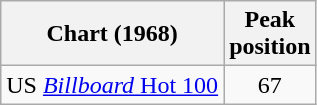<table class="wikitable sortable" border="1">
<tr>
<th>Chart (1968)</th>
<th>Peak<br>position</th>
</tr>
<tr>
<td>US <a href='#'><em>Billboard</em> Hot 100</a></td>
<td style="text-align:center;">67</td>
</tr>
</table>
